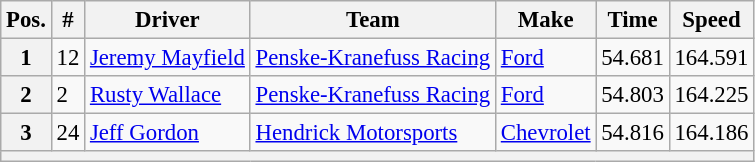<table class="wikitable" style="font-size:95%">
<tr>
<th>Pos.</th>
<th>#</th>
<th>Driver</th>
<th>Team</th>
<th>Make</th>
<th>Time</th>
<th>Speed</th>
</tr>
<tr>
<th>1</th>
<td>12</td>
<td><a href='#'>Jeremy Mayfield</a></td>
<td><a href='#'>Penske-Kranefuss Racing</a></td>
<td><a href='#'>Ford</a></td>
<td>54.681</td>
<td>164.591</td>
</tr>
<tr>
<th>2</th>
<td>2</td>
<td><a href='#'>Rusty Wallace</a></td>
<td><a href='#'>Penske-Kranefuss Racing</a></td>
<td><a href='#'>Ford</a></td>
<td>54.803</td>
<td>164.225</td>
</tr>
<tr>
<th>3</th>
<td>24</td>
<td><a href='#'>Jeff Gordon</a></td>
<td><a href='#'>Hendrick Motorsports</a></td>
<td><a href='#'>Chevrolet</a></td>
<td>54.816</td>
<td>164.186</td>
</tr>
<tr>
<th colspan="7"></th>
</tr>
</table>
